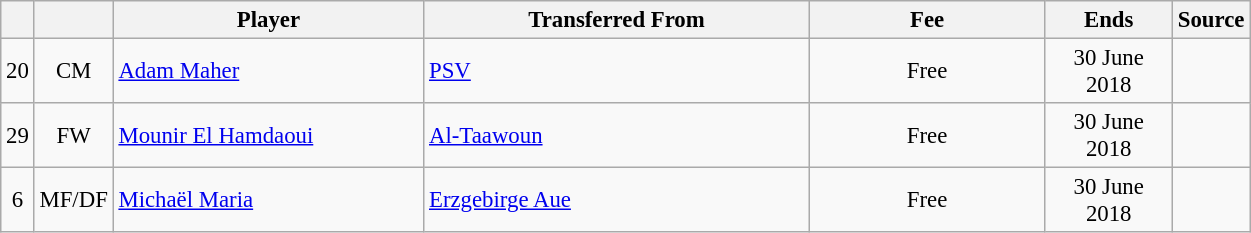<table class="wikitable plainrowheaders sortable" style="font-size:95%">
<tr>
<th></th>
<th></th>
<th scope=col style="width:200px;"><strong>Player</strong></th>
<th scope=col style="width:250px;"><strong>Transferred From</strong></th>
<th scope=col style="width:150px;"><strong>Fee</strong></th>
<th scope=col style="width:78px;"><strong>Ends</strong></th>
<th><strong>Source</strong></th>
</tr>
<tr>
<td align=center>20</td>
<td align=center>CM</td>
<td> <a href='#'>Adam Maher</a></td>
<td> <a href='#'>PSV</a></td>
<td align=center>Free</td>
<td align=center>30 June 2018</td>
<td align=center></td>
</tr>
<tr>
<td align=center>29</td>
<td align=center>FW</td>
<td> <a href='#'>Mounir El Hamdaoui</a></td>
<td> <a href='#'>Al-Taawoun</a></td>
<td align=center>Free</td>
<td align=center>30 June 2018</td>
<td align=center></td>
</tr>
<tr>
<td align=center>6</td>
<td align=center>MF/DF</td>
<td> <a href='#'>Michaël Maria</a></td>
<td> <a href='#'>Erzgebirge Aue</a></td>
<td align=center>Free</td>
<td align=center>30 June 2018</td>
<td align=center></td>
</tr>
</table>
